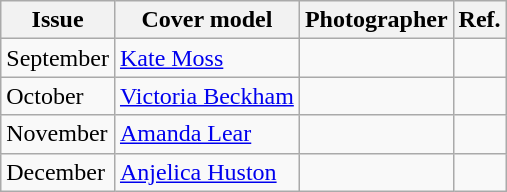<table class="wikitable">
<tr>
<th>Issue</th>
<th>Cover model</th>
<th>Photographer</th>
<th>Ref.</th>
</tr>
<tr>
<td>September</td>
<td><a href='#'>Kate Moss</a></td>
<td></td>
<td></td>
</tr>
<tr>
<td>October</td>
<td><a href='#'>Victoria Beckham</a></td>
<td></td>
<td></td>
</tr>
<tr>
<td>November</td>
<td><a href='#'>Amanda Lear</a></td>
<td></td>
<td></td>
</tr>
<tr>
<td>December</td>
<td><a href='#'>Anjelica Huston</a></td>
<td></td>
<td></td>
</tr>
</table>
